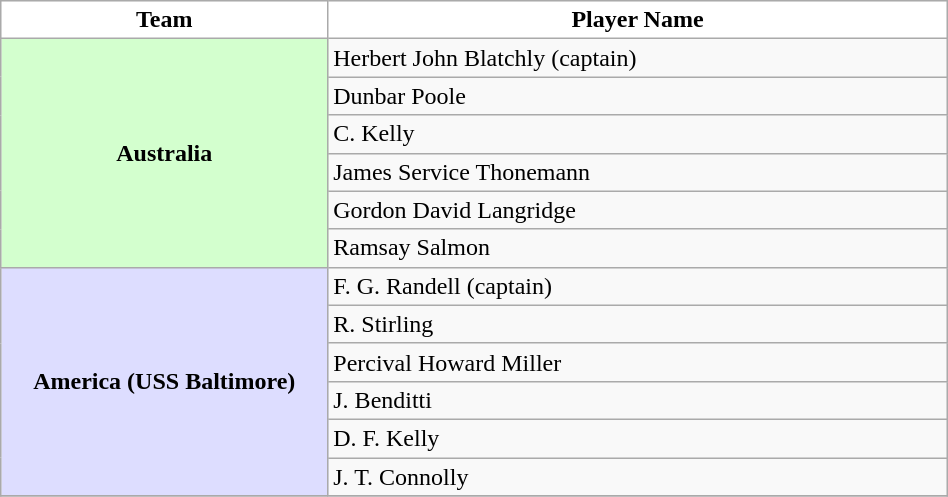<table class="wikitable" style="width:50%; text-align:left">
<tr>
<th style="background:white; width:5%">Team</th>
<th style="background:white; width:12%">Player Name</th>
</tr>
<tr>
<th style="background:#d3ffce;" rowspan="6">Australia</th>
<td>Herbert John Blatchly (captain)</td>
</tr>
<tr>
<td>Dunbar Poole</td>
</tr>
<tr>
<td>C. Kelly</td>
</tr>
<tr>
<td>James Service Thonemann</td>
</tr>
<tr>
<td>Gordon David Langridge</td>
</tr>
<tr>
<td>Ramsay Salmon</td>
</tr>
<tr>
<th style="background:#ddf;" rowspan="6">America (USS Baltimore)</th>
<td>F. G. Randell (captain)</td>
</tr>
<tr>
<td>R. Stirling</td>
</tr>
<tr>
<td>Percival Howard Miller</td>
</tr>
<tr>
<td>J. Benditti</td>
</tr>
<tr>
<td>D. F. Kelly</td>
</tr>
<tr>
<td>J. T. Connolly</td>
</tr>
<tr>
</tr>
</table>
